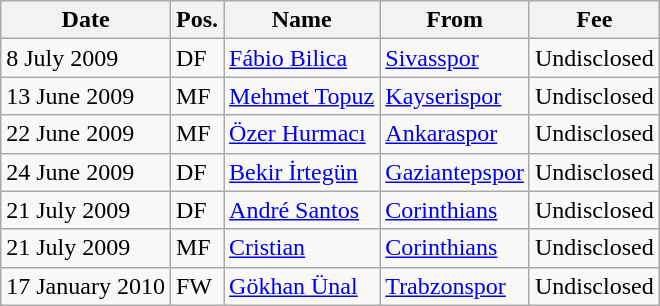<table class="wikitable">
<tr>
<th>Date</th>
<th>Pos.</th>
<th>Name</th>
<th>From</th>
<th>Fee</th>
</tr>
<tr>
<td>8 July 2009</td>
<td>DF</td>
<td> <a href='#'>Fábio Bilica</a></td>
<td> <a href='#'>Sivasspor</a></td>
<td>Undisclosed</td>
</tr>
<tr>
<td>13 June 2009</td>
<td>MF</td>
<td> <a href='#'>Mehmet Topuz</a></td>
<td> <a href='#'>Kayserispor</a></td>
<td>Undisclosed</td>
</tr>
<tr>
<td>22 June 2009</td>
<td>MF</td>
<td> <a href='#'>Özer Hurmacı</a></td>
<td> <a href='#'>Ankaraspor</a></td>
<td>Undisclosed</td>
</tr>
<tr>
<td>24 June 2009</td>
<td>DF</td>
<td> <a href='#'>Bekir İrtegün</a></td>
<td> <a href='#'>Gaziantepspor</a></td>
<td>Undisclosed</td>
</tr>
<tr>
<td>21 July 2009</td>
<td>DF</td>
<td> <a href='#'>André Santos</a></td>
<td> <a href='#'>Corinthians</a></td>
<td>Undisclosed</td>
</tr>
<tr>
<td>21 July 2009</td>
<td>MF</td>
<td> <a href='#'>Cristian</a></td>
<td> <a href='#'>Corinthians</a></td>
<td>Undisclosed</td>
</tr>
<tr>
<td>17 January 2010</td>
<td>FW</td>
<td> <a href='#'>Gökhan Ünal</a></td>
<td> <a href='#'>Trabzonspor</a></td>
<td>Undisclosed</td>
</tr>
</table>
